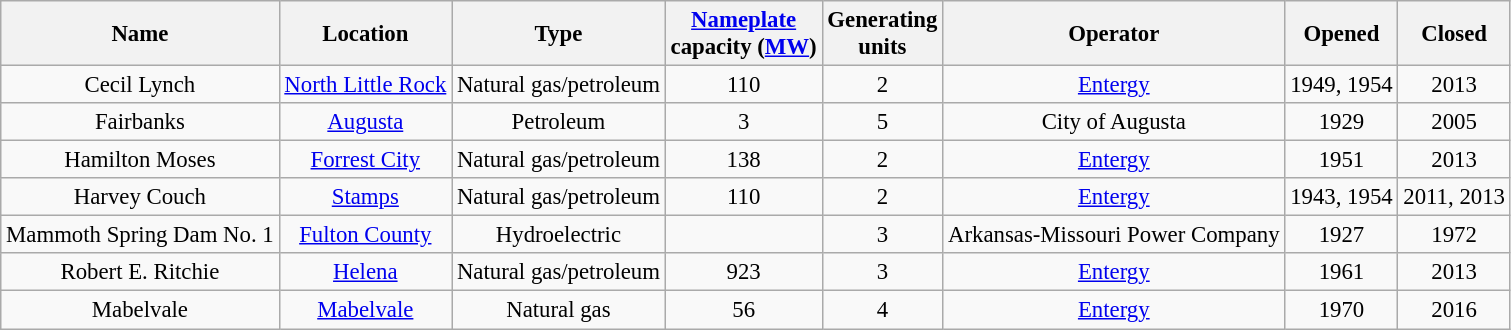<table class="wikitable sortable" style="font-size:95%; text-align:center;">
<tr>
<th>Name</th>
<th>Location</th>
<th>Type</th>
<th><a href='#'>Nameplate</a><br>capacity (<a href='#'>MW</a>)</th>
<th>Generating<br> units</th>
<th>Operator</th>
<th>Opened</th>
<th>Closed</th>
</tr>
<tr>
<td>Cecil Lynch</td>
<td><a href='#'>North Little Rock</a></td>
<td>Natural gas/petroleum</td>
<td>110</td>
<td>2</td>
<td><a href='#'>Entergy</a></td>
<td>1949, 1954</td>
<td>2013</td>
</tr>
<tr>
<td>Fairbanks</td>
<td><a href='#'>Augusta</a></td>
<td>Petroleum</td>
<td>3</td>
<td>5</td>
<td>City of Augusta</td>
<td>1929</td>
<td>2005</td>
</tr>
<tr>
<td>Hamilton Moses</td>
<td><a href='#'>Forrest City</a></td>
<td>Natural gas/petroleum</td>
<td>138</td>
<td>2</td>
<td><a href='#'>Entergy</a></td>
<td>1951</td>
<td>2013</td>
</tr>
<tr>
<td>Harvey Couch</td>
<td><a href='#'>Stamps</a></td>
<td>Natural gas/petroleum</td>
<td>110</td>
<td>2</td>
<td><a href='#'>Entergy</a></td>
<td>1943, 1954</td>
<td>2011, 2013</td>
</tr>
<tr>
<td>Mammoth Spring Dam No. 1</td>
<td><a href='#'>Fulton County</a></td>
<td>Hydroelectric</td>
<td></td>
<td>3</td>
<td>Arkansas-Missouri Power Company</td>
<td>1927</td>
<td>1972</td>
</tr>
<tr>
<td>Robert E. Ritchie</td>
<td><a href='#'>Helena</a></td>
<td>Natural gas/petroleum</td>
<td>923</td>
<td>3</td>
<td><a href='#'>Entergy</a></td>
<td>1961</td>
<td>2013</td>
</tr>
<tr>
<td>Mabelvale</td>
<td><a href='#'>Mabelvale</a></td>
<td>Natural gas</td>
<td>56</td>
<td>4</td>
<td><a href='#'>Entergy</a></td>
<td>1970</td>
<td>2016</td>
</tr>
</table>
